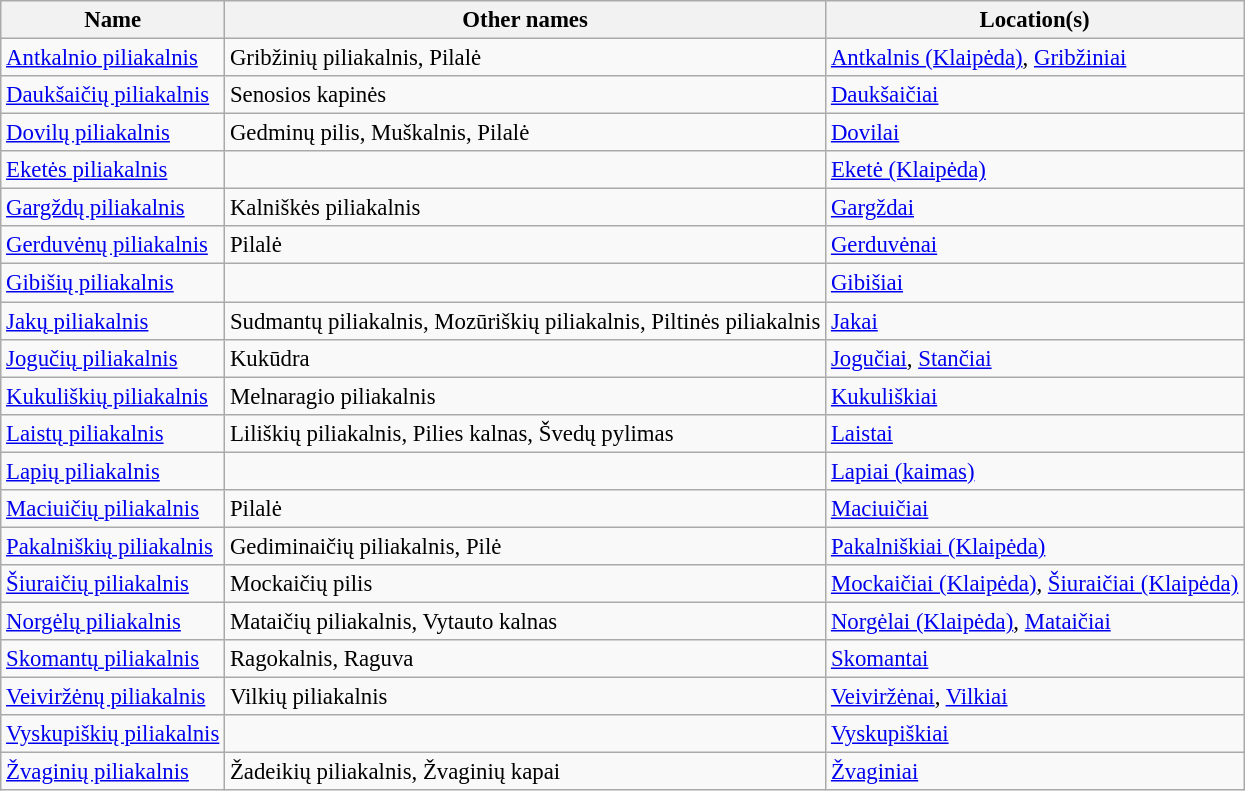<table class="wikitable" style="font-size: 95%;">
<tr>
<th>Name</th>
<th>Other names</th>
<th>Location(s)</th>
</tr>
<tr>
<td><a href='#'>Antkalnio piliakalnis</a></td>
<td>Gribžinių piliakalnis, Pilalė</td>
<td><a href='#'>Antkalnis (Klaipėda)</a>, <a href='#'>Gribžiniai</a></td>
</tr>
<tr>
<td><a href='#'>Daukšaičių piliakalnis</a></td>
<td>Senosios kapinės</td>
<td><a href='#'>Daukšaičiai</a></td>
</tr>
<tr>
<td><a href='#'>Dovilų piliakalnis</a></td>
<td>Gedminų pilis, Muškalnis, Pilalė</td>
<td><a href='#'>Dovilai</a></td>
</tr>
<tr>
<td><a href='#'>Eketės piliakalnis</a></td>
<td></td>
<td><a href='#'>Eketė (Klaipėda)</a></td>
</tr>
<tr>
<td><a href='#'>Gargždų piliakalnis</a></td>
<td>Kalniškės piliakalnis</td>
<td><a href='#'>Gargždai</a></td>
</tr>
<tr>
<td><a href='#'>Gerduvėnų piliakalnis</a></td>
<td>Pilalė</td>
<td><a href='#'>Gerduvėnai</a></td>
</tr>
<tr>
<td><a href='#'>Gibišių piliakalnis</a></td>
<td></td>
<td><a href='#'>Gibišiai</a></td>
</tr>
<tr>
<td><a href='#'>Jakų piliakalnis</a></td>
<td>Sudmantų piliakalnis, Mozūriškių piliakalnis, Piltinės piliakalnis</td>
<td><a href='#'>Jakai</a></td>
</tr>
<tr>
<td><a href='#'>Jogučių piliakalnis</a></td>
<td>Kukūdra</td>
<td><a href='#'>Jogučiai</a>, <a href='#'>Stančiai</a></td>
</tr>
<tr>
<td><a href='#'>Kukuliškių piliakalnis</a></td>
<td>Melnaragio piliakalnis</td>
<td><a href='#'>Kukuliškiai</a></td>
</tr>
<tr>
<td><a href='#'>Laistų piliakalnis</a></td>
<td>Liliškių piliakalnis, Pilies kalnas, Švedų pylimas</td>
<td><a href='#'>Laistai</a></td>
</tr>
<tr>
<td><a href='#'>Lapių piliakalnis</a></td>
<td></td>
<td><a href='#'>Lapiai (kaimas)</a></td>
</tr>
<tr>
<td><a href='#'>Maciuičių piliakalnis</a></td>
<td>Pilalė</td>
<td><a href='#'>Maciuičiai</a></td>
</tr>
<tr>
<td><a href='#'>Pakalniškių piliakalnis</a></td>
<td>Gediminaičių piliakalnis, Pilė</td>
<td><a href='#'>Pakalniškiai (Klaipėda)</a></td>
</tr>
<tr>
<td><a href='#'>Šiuraičių piliakalnis</a></td>
<td>Mockaičių pilis</td>
<td><a href='#'>Mockaičiai (Klaipėda)</a>, <a href='#'>Šiuraičiai (Klaipėda)</a></td>
</tr>
<tr>
<td><a href='#'>Norgėlų piliakalnis</a></td>
<td>Mataičių piliakalnis, Vytauto kalnas</td>
<td><a href='#'>Norgėlai (Klaipėda)</a>, <a href='#'>Mataičiai</a></td>
</tr>
<tr>
<td><a href='#'>Skomantų piliakalnis</a></td>
<td>Ragokalnis, Raguva</td>
<td><a href='#'>Skomantai</a></td>
</tr>
<tr>
<td><a href='#'>Veiviržėnų piliakalnis</a></td>
<td>Vilkių piliakalnis</td>
<td><a href='#'>Veiviržėnai</a>, <a href='#'>Vilkiai</a></td>
</tr>
<tr>
<td><a href='#'>Vyskupiškių piliakalnis</a></td>
<td></td>
<td><a href='#'>Vyskupiškiai</a></td>
</tr>
<tr>
<td><a href='#'>Žvaginių piliakalnis</a></td>
<td>Žadeikių piliakalnis, Žvaginių kapai</td>
<td><a href='#'>Žvaginiai</a></td>
</tr>
</table>
